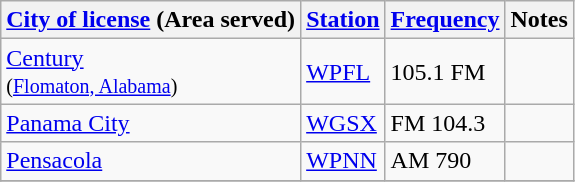<table class="wikitable sortable">
<tr>
<th><a href='#'>City of license</a> (Area served)</th>
<th><a href='#'>Station</a></th>
<th><a href='#'>Frequency</a></th>
<th>Notes</th>
</tr>
<tr>
<td><a href='#'>Century</a> <br> <small>(<a href='#'>Flomaton, Alabama</a>) </small></td>
<td><a href='#'>WPFL</a></td>
<td>105.1 FM</td>
<td></td>
</tr>
<tr>
<td><a href='#'>Panama City</a></td>
<td><a href='#'>WGSX</a></td>
<td>FM 104.3</td>
<td></td>
</tr>
<tr>
<td><a href='#'>Pensacola</a></td>
<td><a href='#'>WPNN</a></td>
<td>AM 790</td>
<td></td>
</tr>
<tr>
</tr>
</table>
